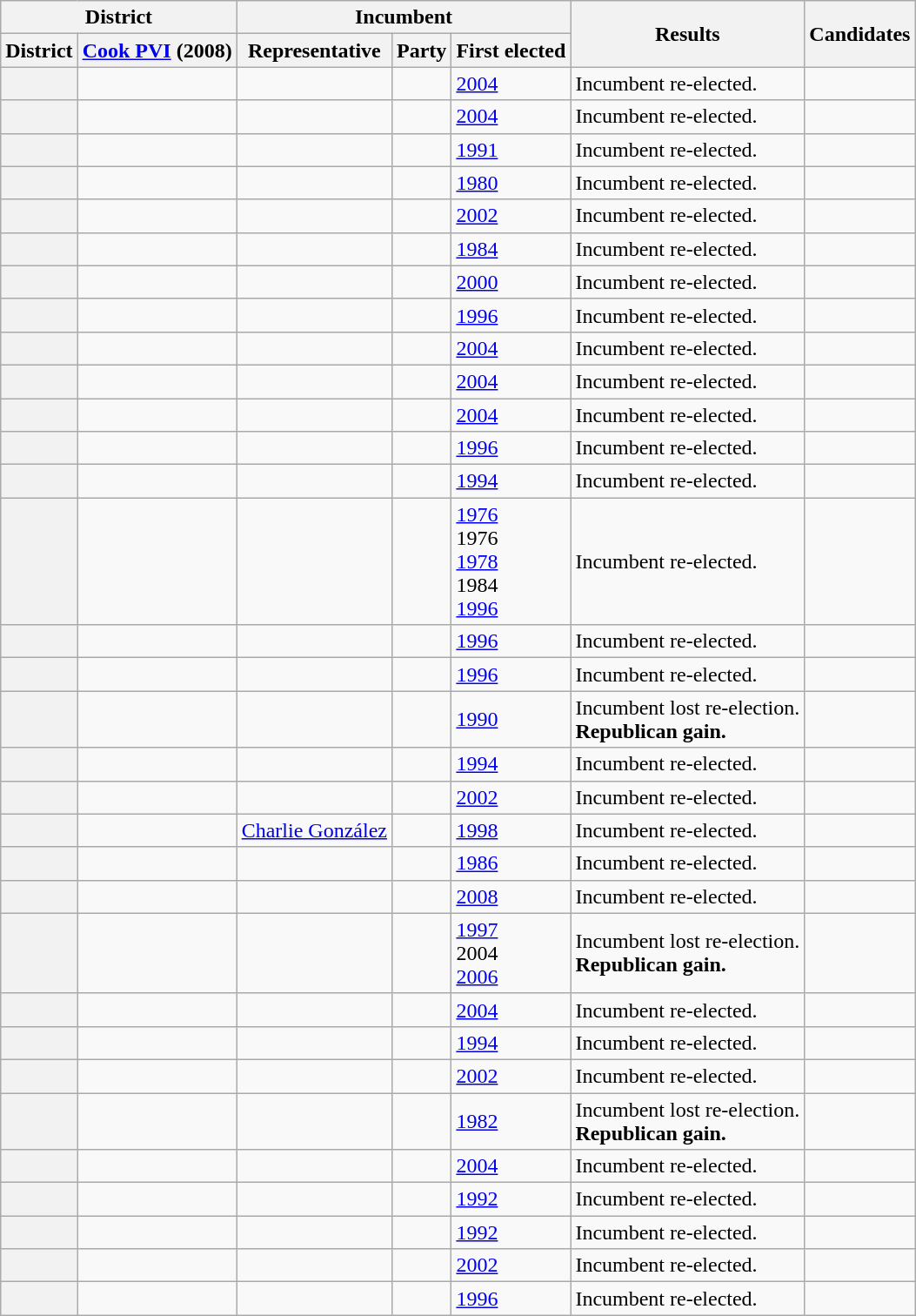<table class="wikitable sortable">
<tr>
<th colspan=2>District</th>
<th colspan=3>Incumbent</th>
<th rowspan=2>Results</th>
<th rowspan=2>Candidates</th>
</tr>
<tr valign=bottom>
<th>District</th>
<th><a href='#'>Cook PVI</a> (2008)</th>
<th>Representative</th>
<th>Party</th>
<th>First elected</th>
</tr>
<tr>
<th></th>
<td></td>
<td></td>
<td></td>
<td><a href='#'>2004</a></td>
<td>Incumbent re-elected.</td>
<td nowrap></td>
</tr>
<tr>
<th></th>
<td></td>
<td></td>
<td></td>
<td><a href='#'>2004</a></td>
<td>Incumbent re-elected.</td>
<td nowrap></td>
</tr>
<tr>
<th></th>
<td></td>
<td></td>
<td></td>
<td><a href='#'>1991 </a></td>
<td>Incumbent re-elected.</td>
<td nowrap></td>
</tr>
<tr>
<th></th>
<td></td>
<td></td>
<td></td>
<td><a href='#'>1980</a></td>
<td>Incumbent re-elected.</td>
<td nowrap></td>
</tr>
<tr>
<th></th>
<td></td>
<td></td>
<td></td>
<td><a href='#'>2002</a></td>
<td>Incumbent re-elected.</td>
<td nowrap></td>
</tr>
<tr>
<th></th>
<td></td>
<td></td>
<td></td>
<td><a href='#'>1984</a></td>
<td>Incumbent re-elected.</td>
<td nowrap></td>
</tr>
<tr>
<th></th>
<td></td>
<td></td>
<td></td>
<td><a href='#'>2000</a></td>
<td>Incumbent re-elected.</td>
<td nowrap></td>
</tr>
<tr>
<th></th>
<td></td>
<td></td>
<td></td>
<td><a href='#'>1996</a></td>
<td>Incumbent re-elected.</td>
<td nowrap></td>
</tr>
<tr>
<th></th>
<td></td>
<td></td>
<td></td>
<td><a href='#'>2004</a></td>
<td>Incumbent re-elected.</td>
<td nowrap></td>
</tr>
<tr>
<th></th>
<td></td>
<td></td>
<td></td>
<td><a href='#'>2004</a></td>
<td>Incumbent re-elected.</td>
<td nowrap></td>
</tr>
<tr>
<th></th>
<td></td>
<td></td>
<td></td>
<td><a href='#'>2004</a></td>
<td>Incumbent re-elected.</td>
<td nowrap></td>
</tr>
<tr>
<th></th>
<td></td>
<td></td>
<td></td>
<td><a href='#'>1996</a></td>
<td>Incumbent re-elected.</td>
<td nowrap></td>
</tr>
<tr>
<th></th>
<td></td>
<td></td>
<td></td>
<td><a href='#'>1994</a></td>
<td>Incumbent re-elected.</td>
<td nowrap></td>
</tr>
<tr>
<th></th>
<td></td>
<td></td>
<td></td>
<td><a href='#'>1976 </a><br>1976 <br><a href='#'>1978</a><br>1984 <br><a href='#'>1996</a></td>
<td>Incumbent re-elected.</td>
<td nowrap></td>
</tr>
<tr>
<th></th>
<td></td>
<td></td>
<td></td>
<td><a href='#'>1996</a></td>
<td>Incumbent re-elected.</td>
<td nowrap></td>
</tr>
<tr>
<th></th>
<td></td>
<td></td>
<td></td>
<td><a href='#'>1996</a></td>
<td>Incumbent re-elected.</td>
<td nowrap></td>
</tr>
<tr>
<th></th>
<td></td>
<td></td>
<td></td>
<td><a href='#'>1990</a></td>
<td>Incumbent lost re-election.<br><strong>Republican gain.</strong></td>
<td nowrap></td>
</tr>
<tr>
<th></th>
<td></td>
<td></td>
<td></td>
<td><a href='#'>1994</a></td>
<td>Incumbent re-elected.</td>
<td nowrap></td>
</tr>
<tr>
<th></th>
<td></td>
<td></td>
<td></td>
<td><a href='#'>2002</a></td>
<td>Incumbent re-elected.</td>
<td nowrap></td>
</tr>
<tr>
<th></th>
<td></td>
<td><a href='#'>Charlie González</a></td>
<td></td>
<td><a href='#'>1998</a></td>
<td>Incumbent re-elected.</td>
<td nowrap></td>
</tr>
<tr>
<th></th>
<td></td>
<td></td>
<td></td>
<td><a href='#'>1986</a></td>
<td>Incumbent re-elected.</td>
<td nowrap></td>
</tr>
<tr>
<th></th>
<td></td>
<td></td>
<td></td>
<td><a href='#'>2008</a></td>
<td>Incumbent re-elected.</td>
<td nowrap></td>
</tr>
<tr>
<th></th>
<td></td>
<td></td>
<td></td>
<td><a href='#'>1997 </a><br>2004 <br><a href='#'>2006</a></td>
<td>Incumbent lost re-election.<br><strong>Republican gain.</strong></td>
<td nowrap></td>
</tr>
<tr>
<th></th>
<td></td>
<td></td>
<td></td>
<td><a href='#'>2004</a></td>
<td>Incumbent re-elected.</td>
<td nowrap></td>
</tr>
<tr>
<th></th>
<td></td>
<td></td>
<td></td>
<td><a href='#'>1994</a></td>
<td>Incumbent re-elected.</td>
<td nowrap></td>
</tr>
<tr>
<th></th>
<td></td>
<td></td>
<td></td>
<td><a href='#'>2002</a></td>
<td>Incumbent re-elected.</td>
<td nowrap></td>
</tr>
<tr>
<th></th>
<td></td>
<td></td>
<td></td>
<td><a href='#'>1982</a></td>
<td>Incumbent lost re-election.<br><strong>Republican gain.</strong></td>
<td nowrap></td>
</tr>
<tr>
<th></th>
<td></td>
<td></td>
<td></td>
<td><a href='#'>2004</a></td>
<td>Incumbent re-elected.</td>
<td nowrap></td>
</tr>
<tr>
<th></th>
<td></td>
<td></td>
<td></td>
<td><a href='#'>1992</a></td>
<td>Incumbent re-elected.</td>
<td nowrap></td>
</tr>
<tr>
<th></th>
<td></td>
<td></td>
<td></td>
<td><a href='#'>1992</a></td>
<td>Incumbent re-elected.</td>
<td nowrap></td>
</tr>
<tr>
<th></th>
<td></td>
<td></td>
<td></td>
<td><a href='#'>2002</a></td>
<td>Incumbent re-elected.</td>
<td nowrap></td>
</tr>
<tr>
<th></th>
<td></td>
<td></td>
<td></td>
<td><a href='#'>1996</a></td>
<td>Incumbent re-elected.</td>
<td nowrap></td>
</tr>
</table>
